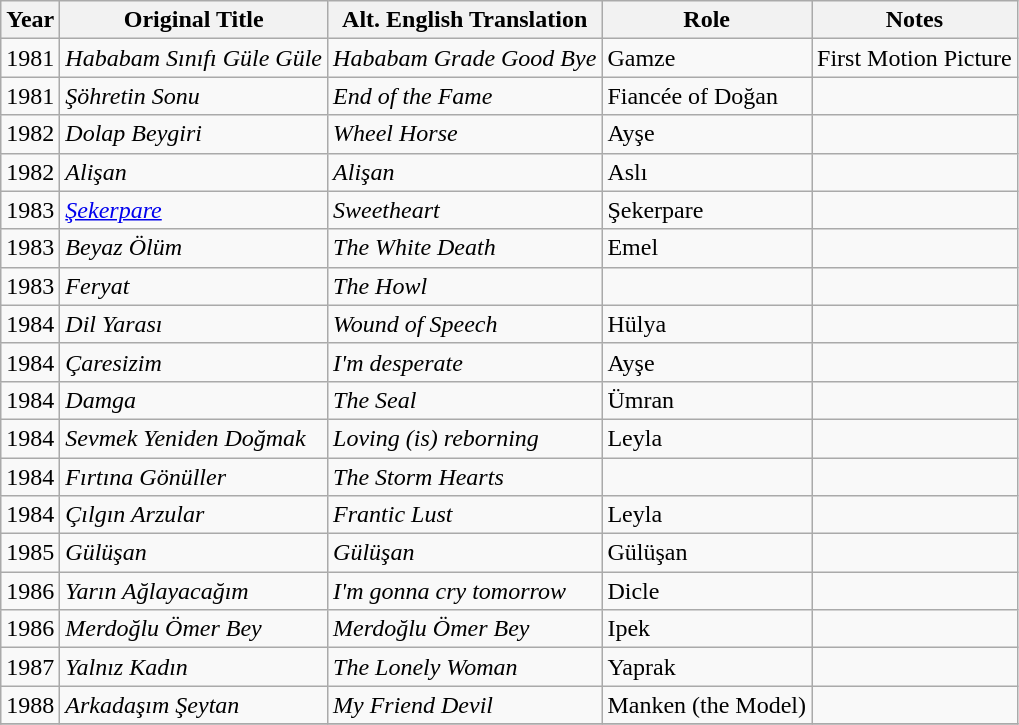<table class="wikitable sortable">
<tr>
<th>Year</th>
<th>Original Title</th>
<th>Alt. English Translation</th>
<th>Role</th>
<th class="unsortable">Notes</th>
</tr>
<tr>
<td>1981</td>
<td><em>Hababam Sınıfı Güle Güle</em></td>
<td><em>Hababam Grade Good Bye</em></td>
<td>Gamze</td>
<td>First Motion Picture</td>
</tr>
<tr>
<td>1981</td>
<td><em>Şöhretin Sonu</em></td>
<td><em>End of the Fame</em></td>
<td>Fiancée of Doğan</td>
<td></td>
</tr>
<tr>
<td>1982</td>
<td><em>Dolap Beygiri</em></td>
<td><em>Wheel Horse</em></td>
<td>Ayşe</td>
<td></td>
</tr>
<tr>
<td>1982</td>
<td><em>Alişan</em></td>
<td><em>Alişan</em></td>
<td>Aslı</td>
<td></td>
</tr>
<tr>
<td>1983</td>
<td><em><a href='#'>Şekerpare</a></em></td>
<td><em>Sweetheart</em></td>
<td>Şekerpare</td>
<td></td>
</tr>
<tr>
<td>1983</td>
<td><em>Beyaz Ölüm</em></td>
<td><em>The White Death</em></td>
<td>Emel</td>
<td></td>
</tr>
<tr>
<td>1983</td>
<td><em>Feryat</em></td>
<td><em>The Howl</em></td>
<td></td>
<td></td>
</tr>
<tr>
<td>1984</td>
<td><em>Dil Yarası</em></td>
<td><em>Wound of Speech</em></td>
<td>Hülya</td>
<td></td>
</tr>
<tr>
<td>1984</td>
<td><em>Çaresizim</em></td>
<td><em>I'm desperate</em></td>
<td>Ayşe</td>
<td></td>
</tr>
<tr>
<td>1984</td>
<td><em>Damga</em></td>
<td><em>The Seal</em></td>
<td>Ümran</td>
<td></td>
</tr>
<tr>
<td>1984</td>
<td><em>Sevmek Yeniden Doğmak</em></td>
<td><em>Loving (is) reborning</em></td>
<td>Leyla</td>
<td></td>
</tr>
<tr>
<td>1984</td>
<td><em>Fırtına Gönüller</em></td>
<td><em>The Storm Hearts</em></td>
<td></td>
<td></td>
</tr>
<tr>
<td>1984</td>
<td><em>Çılgın Arzular</em></td>
<td><em>Frantic Lust</em></td>
<td>Leyla</td>
<td></td>
</tr>
<tr>
<td>1985</td>
<td><em>Gülüşan</em></td>
<td><em>Gülüşan</em></td>
<td>Gülüşan</td>
<td></td>
</tr>
<tr>
<td>1986</td>
<td><em>Yarın Ağlayacağım</em></td>
<td><em>I'm gonna cry tomorrow</em></td>
<td>Dicle</td>
<td></td>
</tr>
<tr>
<td>1986</td>
<td><em>Merdoğlu Ömer Bey</em></td>
<td><em>Merdoğlu Ömer Bey</em></td>
<td>Ipek</td>
<td></td>
</tr>
<tr>
<td>1987</td>
<td><em>Yalnız Kadın</em></td>
<td><em>The Lonely Woman</em></td>
<td>Yaprak</td>
<td></td>
</tr>
<tr>
<td>1988</td>
<td><em>Arkadaşım Şeytan</em></td>
<td><em>My Friend Devil</em></td>
<td>Manken (the Model)</td>
<td></td>
</tr>
<tr>
</tr>
</table>
